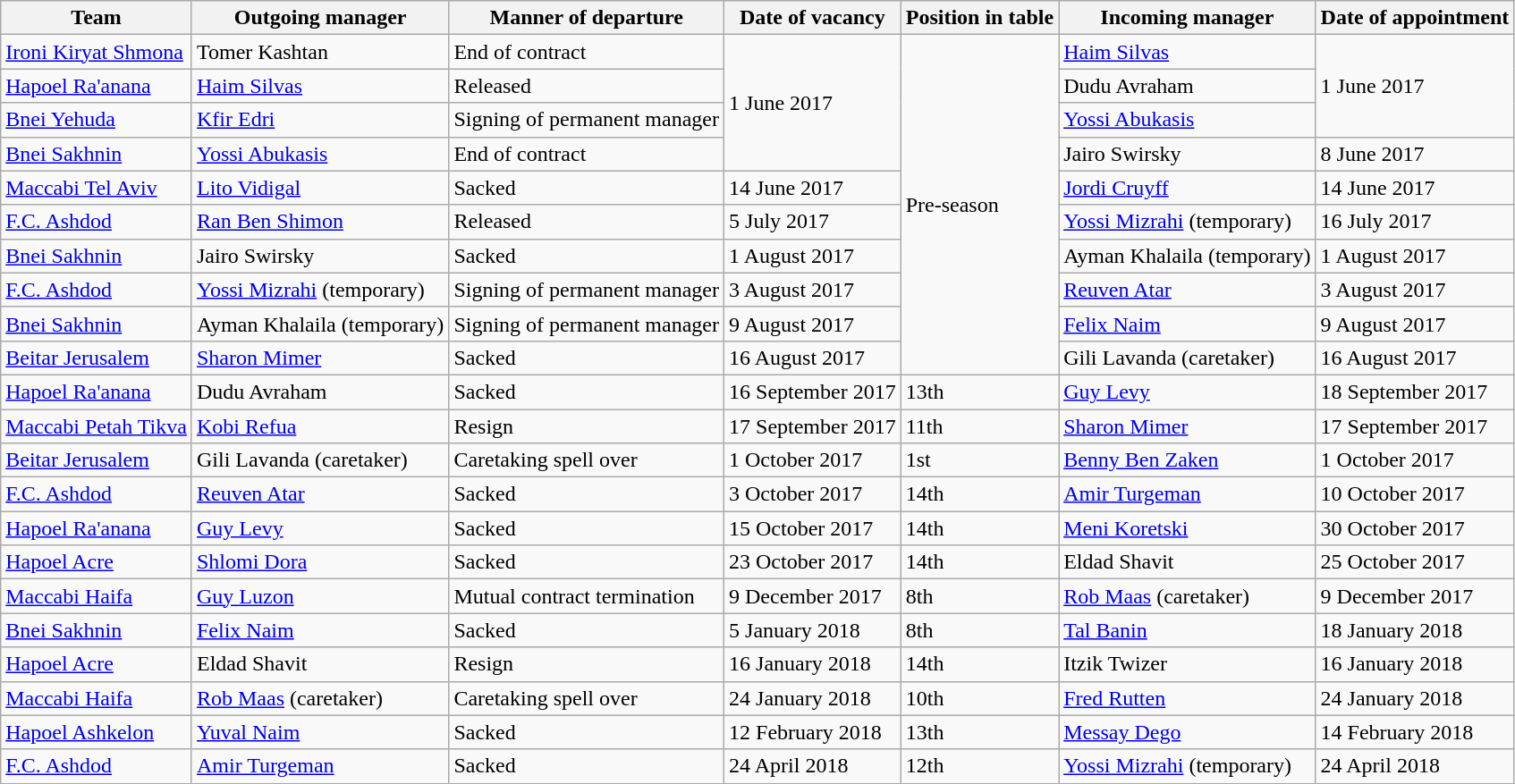<table class="wikitable sortable">
<tr>
<th>Team</th>
<th>Outgoing manager</th>
<th>Manner of departure</th>
<th>Date of vacancy</th>
<th>Position in table</th>
<th>Incoming manager</th>
<th>Date of appointment</th>
</tr>
<tr>
<td><a href='#'>Ironi Kiryat Shmona</a></td>
<td>Tomer Kashtan</td>
<td>End of contract</td>
<td rowspan="4">1 June 2017</td>
<td rowspan="10">Pre-season</td>
<td><a href='#'>Haim Silvas</a></td>
<td rowspan="3">1 June 2017</td>
</tr>
<tr>
<td><a href='#'>Hapoel Ra'anana</a></td>
<td><a href='#'>Haim Silvas</a></td>
<td>Released</td>
<td>Dudu Avraham</td>
</tr>
<tr>
<td><a href='#'>Bnei Yehuda</a></td>
<td><a href='#'>Kfir Edri</a></td>
<td>Signing of permanent manager</td>
<td><a href='#'>Yossi Abukasis</a></td>
</tr>
<tr>
<td><a href='#'>Bnei Sakhnin</a></td>
<td><a href='#'>Yossi Abukasis</a></td>
<td>End of contract</td>
<td> Jairo Swirsky</td>
<td>8 June 2017</td>
</tr>
<tr>
<td><a href='#'>Maccabi Tel Aviv</a></td>
<td> <a href='#'>Lito Vidigal</a></td>
<td>Sacked</td>
<td>14 June 2017</td>
<td> <a href='#'>Jordi Cruyff</a></td>
<td>14 June 2017</td>
</tr>
<tr>
<td><a href='#'>F.C. Ashdod</a></td>
<td><a href='#'>Ran Ben Shimon</a></td>
<td>Released</td>
<td>5 July 2017</td>
<td><a href='#'>Yossi Mizrahi</a> (temporary)</td>
<td>16 July 2017</td>
</tr>
<tr>
<td><a href='#'>Bnei Sakhnin</a></td>
<td> Jairo Swirsky</td>
<td>Sacked</td>
<td>1 August 2017</td>
<td>Ayman Khalaila (temporary)</td>
<td>1 August 2017</td>
</tr>
<tr>
<td><a href='#'>F.C. Ashdod</a></td>
<td><a href='#'>Yossi Mizrahi</a> (temporary)</td>
<td>Signing of permanent manager</td>
<td>3 August 2017</td>
<td><a href='#'>Reuven Atar</a></td>
<td>3 August 2017</td>
</tr>
<tr>
<td><a href='#'>Bnei Sakhnin</a></td>
<td>Ayman Khalaila (temporary)</td>
<td>Signing of permanent manager</td>
<td>9 August 2017</td>
<td><a href='#'>Felix Naim</a></td>
<td>9 August 2017</td>
</tr>
<tr>
<td><a href='#'>Beitar Jerusalem</a></td>
<td><a href='#'>Sharon Mimer</a></td>
<td>Sacked</td>
<td>16 August 2017</td>
<td>Gili Lavanda (caretaker)</td>
<td>16 August 2017</td>
</tr>
<tr>
<td><a href='#'>Hapoel Ra'anana</a></td>
<td>Dudu Avraham</td>
<td>Sacked</td>
<td>16 September 2017</td>
<td>13th</td>
<td><a href='#'>Guy Levy</a></td>
<td>18 September 2017</td>
</tr>
<tr>
<td><a href='#'>Maccabi Petah Tikva</a></td>
<td><a href='#'>Kobi Refua</a></td>
<td>Resign</td>
<td>17 September 2017</td>
<td>11th</td>
<td><a href='#'>Sharon Mimer</a></td>
<td>17 September 2017</td>
</tr>
<tr>
<td><a href='#'>Beitar Jerusalem</a></td>
<td>Gili Lavanda (caretaker)</td>
<td>Caretaking spell over</td>
<td>1 October 2017</td>
<td>1st</td>
<td><a href='#'>Benny Ben Zaken</a></td>
<td>1 October 2017</td>
</tr>
<tr>
<td><a href='#'>F.C. Ashdod</a></td>
<td><a href='#'>Reuven Atar</a></td>
<td>Sacked</td>
<td>3 October 2017</td>
<td>14th</td>
<td><a href='#'>Amir Turgeman</a></td>
<td>10 October 2017</td>
</tr>
<tr>
<td><a href='#'>Hapoel Ra'anana</a></td>
<td><a href='#'>Guy Levy</a></td>
<td>Sacked</td>
<td>15 October 2017</td>
<td>14th</td>
<td><a href='#'>Meni Koretski</a></td>
<td>30 October 2017</td>
</tr>
<tr>
<td><a href='#'>Hapoel Acre</a></td>
<td><a href='#'>Shlomi Dora</a></td>
<td>Sacked</td>
<td>23 October 2017</td>
<td>14th</td>
<td>Eldad Shavit</td>
<td>25 October 2017</td>
</tr>
<tr>
<td><a href='#'>Maccabi Haifa</a></td>
<td><a href='#'>Guy Luzon</a></td>
<td>Mutual contract termination</td>
<td>9 December 2017</td>
<td>8th</td>
<td> <a href='#'>Rob Maas</a> (caretaker)</td>
<td>9 December 2017</td>
</tr>
<tr>
<td><a href='#'>Bnei Sakhnin</a></td>
<td><a href='#'>Felix Naim</a></td>
<td>Sacked</td>
<td>5 January 2018</td>
<td>8th</td>
<td><a href='#'>Tal Banin</a></td>
<td>18 January 2018</td>
</tr>
<tr>
<td><a href='#'>Hapoel Acre</a></td>
<td>Eldad Shavit</td>
<td>Resign</td>
<td>16 January 2018</td>
<td>14th</td>
<td>Itzik Twizer</td>
<td>16 January 2018</td>
</tr>
<tr>
<td><a href='#'>Maccabi Haifa</a></td>
<td> <a href='#'>Rob Maas</a> (caretaker)</td>
<td>Caretaking spell over</td>
<td>24 January 2018</td>
<td>10th</td>
<td> <a href='#'>Fred Rutten</a></td>
<td>24 January 2018</td>
</tr>
<tr>
<td><a href='#'>Hapoel Ashkelon</a></td>
<td><a href='#'>Yuval Naim</a></td>
<td>Sacked</td>
<td>12 February 2018</td>
<td>13th</td>
<td><a href='#'>Messay Dego</a></td>
<td>14 February 2018</td>
</tr>
<tr>
<td><a href='#'>F.C. Ashdod</a></td>
<td><a href='#'>Amir Turgeman</a></td>
<td>Sacked</td>
<td>24 April 2018</td>
<td>12th</td>
<td><a href='#'>Yossi Mizrahi</a> (temporary)</td>
<td>24 April 2018</td>
</tr>
</table>
